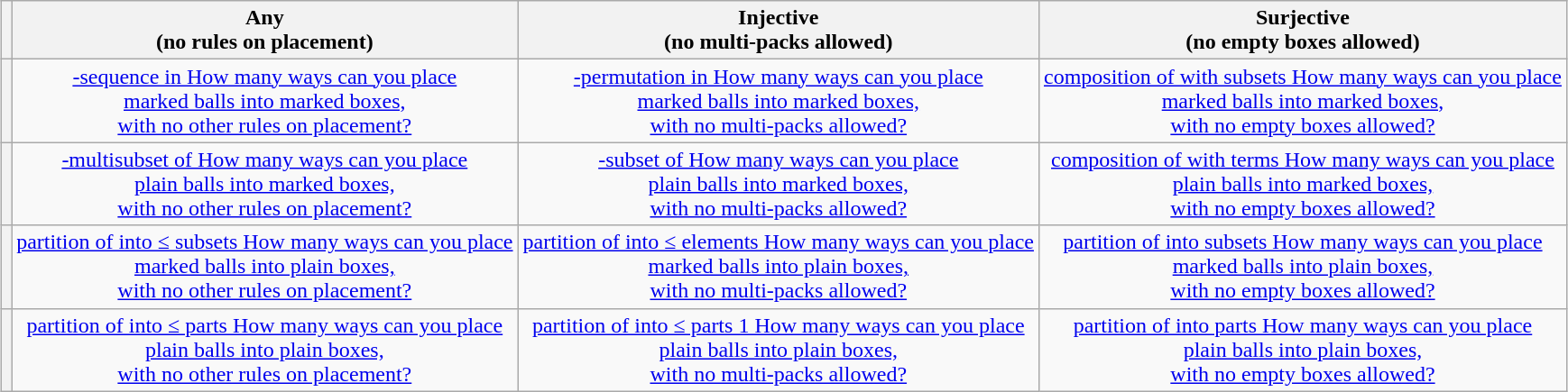<table class="wikitable" style="margin-left:auto; margin-right:auto; text-align:center; border:none;" border="1">
<tr>
<th></th>
<th>Any <br>(no rules on placement)</th>
<th>Injective <br>(no multi-packs allowed)</th>
<th>Surjective <br>(no empty boxes allowed)</th>
</tr>
<tr>
<th></th>
<td><a href='#'>-sequence in  
How many ways can you place <br>
 marked balls into  marked boxes, <br>
with no other rules on placement?</a></td>
<td><a href='#'>-permutation in 
How many ways can you place <br>
 marked balls into  marked boxes, <br>
with no multi-packs allowed?</a></td>
<td><a href='#'>composition of  with  subsets 
How many ways can you place <br>
 marked balls into  marked boxes, <br>
with no empty boxes allowed?</a></td>
</tr>
<tr>
<th></th>
<td><a href='#'>-multisubset of 
How many ways can you place <br>
 plain balls into  marked boxes, <br>
with no other rules on placement?</a></td>
<td><a href='#'>-subset of 
How many ways can you place <br>
 plain balls into  marked boxes, <br>
with no multi-packs allowed?</a></td>
<td><a href='#'>composition of  with  terms
How many ways can you place <br>
 plain balls into  marked boxes, <br>
with no empty boxes allowed?</a></td>
</tr>
<tr>
<th></th>
<td><a href='#'>partition of  into ≤  subsets
How many ways can you place <br>
 marked balls into  plain boxes, <br>
with no other rules on placement?</a></td>
<td><a href='#'>partition of  into ≤  elements
How many ways can you place <br>
 marked balls into  plain boxes, <br>
with no multi-packs allowed?</a></td>
<td><a href='#'>partition of  into  subsets
How many ways can you place <br>
 marked balls into  plain boxes, <br>
with no empty boxes allowed?</a></td>
</tr>
<tr>
<th></th>
<td><a href='#'>partition of  into ≤  parts
How many ways can you place <br>
 plain balls into  plain boxes, <br>
with no other rules on placement?</a></td>
<td><a href='#'>partition of  into ≤  parts 1
How many ways can you place <br>
 plain balls into  plain boxes, <br>
with no multi-packs allowed?</a></td>
<td><a href='#'>partition of  into  parts
How many ways can you place <br>
 plain balls into  plain boxes, <br>
with no empty boxes allowed?</a></td>
</tr>
</table>
